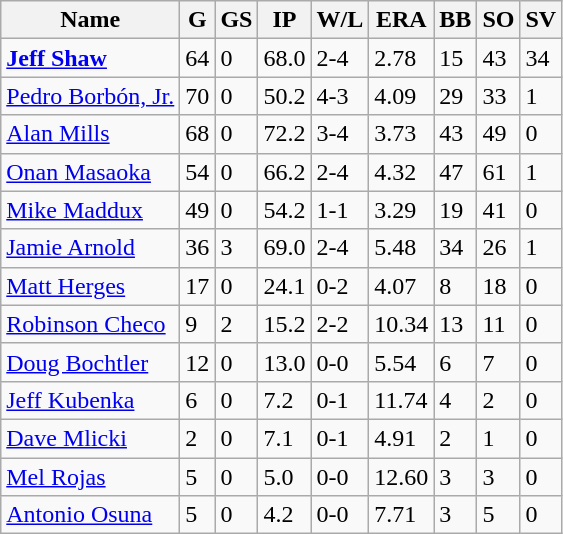<table class="wikitable sortable" style="text-align:left">
<tr>
<th>Name</th>
<th>G</th>
<th>GS</th>
<th>IP</th>
<th>W/L</th>
<th>ERA</th>
<th>BB</th>
<th>SO</th>
<th>SV</th>
</tr>
<tr>
<td><strong><a href='#'>Jeff Shaw</a></strong></td>
<td>64</td>
<td>0</td>
<td>68.0</td>
<td>2-4</td>
<td>2.78</td>
<td>15</td>
<td>43</td>
<td>34</td>
</tr>
<tr>
<td><a href='#'>Pedro Borbón, Jr.</a></td>
<td>70</td>
<td>0</td>
<td>50.2</td>
<td>4-3</td>
<td>4.09</td>
<td>29</td>
<td>33</td>
<td>1</td>
</tr>
<tr>
<td><a href='#'>Alan Mills</a></td>
<td>68</td>
<td>0</td>
<td>72.2</td>
<td>3-4</td>
<td>3.73</td>
<td>43</td>
<td>49</td>
<td>0</td>
</tr>
<tr>
<td><a href='#'>Onan Masaoka</a></td>
<td>54</td>
<td>0</td>
<td>66.2</td>
<td>2-4</td>
<td>4.32</td>
<td>47</td>
<td>61</td>
<td>1</td>
</tr>
<tr>
<td><a href='#'>Mike Maddux</a></td>
<td>49</td>
<td>0</td>
<td>54.2</td>
<td>1-1</td>
<td>3.29</td>
<td>19</td>
<td>41</td>
<td>0</td>
</tr>
<tr>
<td><a href='#'>Jamie Arnold</a></td>
<td>36</td>
<td>3</td>
<td>69.0</td>
<td>2-4</td>
<td>5.48</td>
<td>34</td>
<td>26</td>
<td>1</td>
</tr>
<tr>
<td><a href='#'>Matt Herges</a></td>
<td>17</td>
<td>0</td>
<td>24.1</td>
<td>0-2</td>
<td>4.07</td>
<td>8</td>
<td>18</td>
<td>0</td>
</tr>
<tr>
<td><a href='#'>Robinson Checo</a></td>
<td>9</td>
<td>2</td>
<td>15.2</td>
<td>2-2</td>
<td>10.34</td>
<td>13</td>
<td>11</td>
<td>0</td>
</tr>
<tr>
<td><a href='#'>Doug Bochtler</a></td>
<td>12</td>
<td>0</td>
<td>13.0</td>
<td>0-0</td>
<td>5.54</td>
<td>6</td>
<td>7</td>
<td>0</td>
</tr>
<tr>
<td><a href='#'>Jeff Kubenka</a></td>
<td>6</td>
<td>0</td>
<td>7.2</td>
<td>0-1</td>
<td>11.74</td>
<td>4</td>
<td>2</td>
<td>0</td>
</tr>
<tr>
<td><a href='#'>Dave Mlicki</a></td>
<td>2</td>
<td>0</td>
<td>7.1</td>
<td>0-1</td>
<td>4.91</td>
<td>2</td>
<td>1</td>
<td>0</td>
</tr>
<tr>
<td><a href='#'>Mel Rojas</a></td>
<td>5</td>
<td>0</td>
<td>5.0</td>
<td>0-0</td>
<td>12.60</td>
<td>3</td>
<td>3</td>
<td>0</td>
</tr>
<tr>
<td><a href='#'>Antonio Osuna</a></td>
<td>5</td>
<td>0</td>
<td>4.2</td>
<td>0-0</td>
<td>7.71</td>
<td>3</td>
<td>5</td>
<td>0</td>
</tr>
</table>
